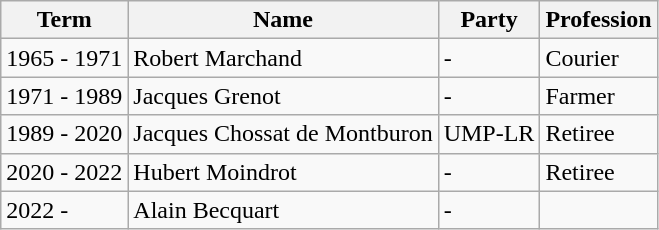<table class="wikitable">
<tr>
<th>Term</th>
<th>Name</th>
<th>Party</th>
<th>Profession</th>
</tr>
<tr>
<td align=left>1965 - 1971</td>
<td>Robert Marchand</td>
<td>-</td>
<td>Courier</td>
</tr>
<tr>
<td align=left>1971 - 1989</td>
<td>Jacques Grenot</td>
<td>-</td>
<td>Farmer</td>
</tr>
<tr>
<td align=left>1989 - 2020</td>
<td>Jacques Chossat de Montburon</td>
<td>UMP-LR</td>
<td>Retiree</td>
</tr>
<tr>
<td align-left>2020 - 2022</td>
<td>Hubert Moindrot</td>
<td>-</td>
<td>Retiree</td>
</tr>
<tr>
<td align-left>2022 -</td>
<td>Alain Becquart</td>
<td>-</td>
<td></td>
</tr>
</table>
